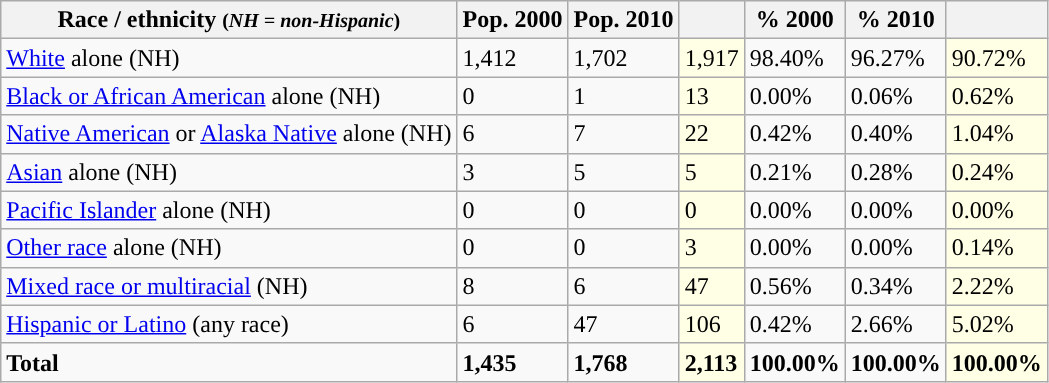<table class="wikitable">
<tr>
<th>Race / ethnicity <small>(<em>NH = non-Hispanic</em>)</small></th>
<th>Pop. 2000</th>
<th>Pop. 2010</th>
<th></th>
<th>% 2000</th>
<th>% 2010</th>
<th></th>
</tr>
<tr>
<td><a href='#'>White</a> alone (NH)</td>
<td>1,412</td>
<td>1,702</td>
<td style='background: #ffffe6;'>1,917</td>
<td>98.40%</td>
<td>96.27%</td>
<td style='background: #ffffe6;'>90.72%</td>
</tr>
<tr>
<td><a href='#'>Black or African American</a> alone (NH)</td>
<td>0</td>
<td>1</td>
<td style='background: #ffffe6;'>13</td>
<td>0.00%</td>
<td>0.06%</td>
<td style='background: #ffffe6;'>0.62%</td>
</tr>
<tr>
<td><a href='#'>Native American</a> or <a href='#'>Alaska Native</a> alone (NH)</td>
<td>6</td>
<td>7</td>
<td style='background: #ffffe6;'>22</td>
<td>0.42%</td>
<td>0.40%</td>
<td style='background: #ffffe6;'>1.04%</td>
</tr>
<tr>
<td><a href='#'>Asian</a> alone (NH)</td>
<td>3</td>
<td>5</td>
<td style='background: #ffffe6;'>5</td>
<td>0.21%</td>
<td>0.28%</td>
<td style='background: #ffffe6;'>0.24%</td>
</tr>
<tr>
<td><a href='#'>Pacific Islander</a> alone (NH)</td>
<td>0</td>
<td>0</td>
<td style='background: #ffffe6;'>0</td>
<td>0.00%</td>
<td>0.00%</td>
<td style='background: #ffffe6;'>0.00%</td>
</tr>
<tr>
<td><a href='#'>Other race</a> alone (NH)</td>
<td>0</td>
<td>0</td>
<td style='background: #ffffe6;'>3</td>
<td>0.00%</td>
<td>0.00%</td>
<td style='background: #ffffe6;'>0.14%</td>
</tr>
<tr>
<td><a href='#'>Mixed race or multiracial</a> (NH)</td>
<td>8</td>
<td>6</td>
<td style='background: #ffffe6;'>47</td>
<td>0.56%</td>
<td>0.34%</td>
<td style='background: #ffffe6;'>2.22%</td>
</tr>
<tr>
<td><a href='#'>Hispanic or Latino</a> (any race)</td>
<td>6</td>
<td>47</td>
<td style='background: #ffffe6;'>106</td>
<td>0.42%</td>
<td>2.66%</td>
<td style='background: #ffffe6;'>5.02%</td>
</tr>
<tr>
<td><strong>Total</strong></td>
<td><strong>1,435</strong></td>
<td><strong>1,768</strong></td>
<td style='background: #ffffe6;'><strong>2,113</strong></td>
<td><strong>100.00%</strong></td>
<td><strong>100.00%</strong></td>
<td style='background: #ffffe6;'><strong>100.00%</strong></td>
</tr>
</table>
